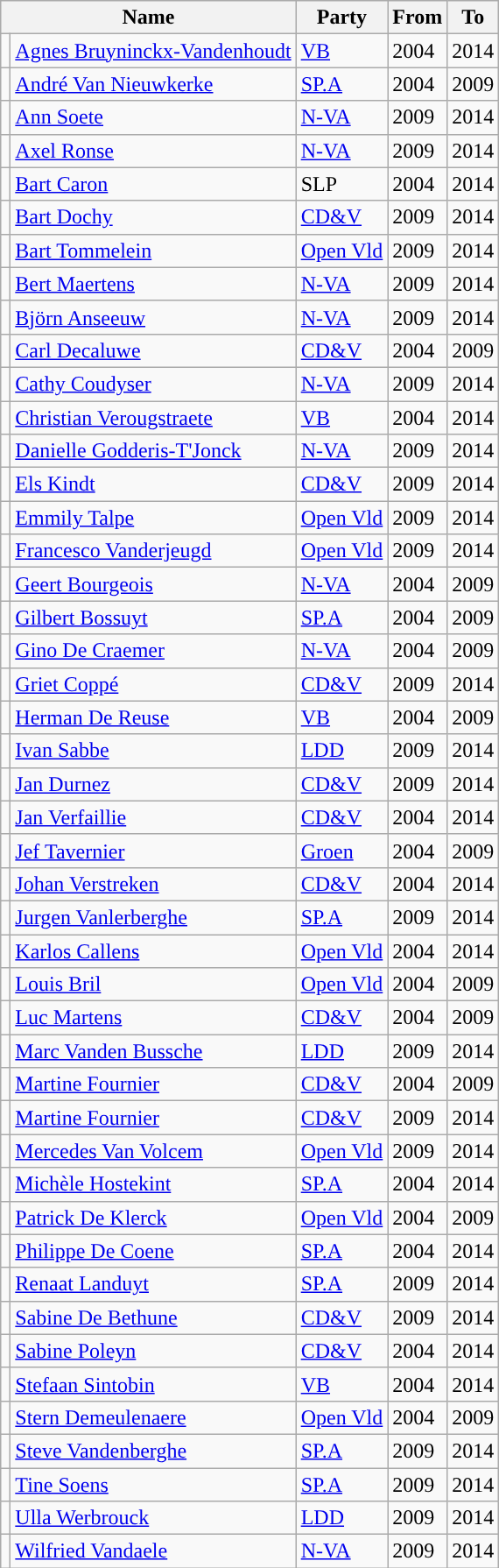<table class="wikitable sortable">
<tr>
<th colspan=2>Name</th>
<th>Party</th>
<th>From</th>
<th>To</th>
</tr>
<tr>
<td style="background-color: "></td>
<td><a href='#'>Agnes Bruyninckx-Vandenhoudt</a></td>
<td><a href='#'>VB</a></td>
<td>2004</td>
<td>2014</td>
</tr>
<tr>
<td style="background-color: "></td>
<td><a href='#'>André Van Nieuwkerke</a></td>
<td><a href='#'>SP.A</a></td>
<td>2004</td>
<td>2009</td>
</tr>
<tr>
<td style="background-color: "></td>
<td><a href='#'>Ann Soete</a></td>
<td><a href='#'>N-VA</a></td>
<td>2009</td>
<td>2014</td>
</tr>
<tr>
<td style="background-color: "></td>
<td><a href='#'>Axel Ronse</a></td>
<td><a href='#'>N-VA</a></td>
<td>2009</td>
<td>2014</td>
</tr>
<tr>
<td style="background-color: "></td>
<td><a href='#'>Bart Caron</a></td>
<td>SLP</td>
<td>2004</td>
<td>2014</td>
</tr>
<tr>
<td style="background-color: "></td>
<td><a href='#'>Bart Dochy</a></td>
<td><a href='#'>CD&V</a></td>
<td>2009</td>
<td>2014</td>
</tr>
<tr>
<td style="background-color: "></td>
<td><a href='#'>Bart Tommelein</a></td>
<td><a href='#'>Open Vld</a></td>
<td>2009</td>
<td>2014</td>
</tr>
<tr>
<td style="background-color: "></td>
<td><a href='#'>Bert Maertens</a></td>
<td><a href='#'>N-VA</a></td>
<td>2009</td>
<td>2014</td>
</tr>
<tr>
<td style="background-color: "></td>
<td><a href='#'>Björn Anseeuw</a></td>
<td><a href='#'>N-VA</a></td>
<td>2009</td>
<td>2014</td>
</tr>
<tr>
<td style="background-color: "></td>
<td><a href='#'>Carl Decaluwe</a></td>
<td><a href='#'>CD&V</a></td>
<td>2004</td>
<td>2009</td>
</tr>
<tr>
<td style="background-color: "></td>
<td><a href='#'>Cathy Coudyser</a></td>
<td><a href='#'>N-VA</a></td>
<td>2009</td>
<td>2014</td>
</tr>
<tr>
<td style="background-color: "></td>
<td><a href='#'>Christian Verougstraete</a></td>
<td><a href='#'>VB</a></td>
<td>2004</td>
<td>2014</td>
</tr>
<tr>
<td style="background-color: "></td>
<td><a href='#'>Danielle Godderis-T'Jonck</a></td>
<td><a href='#'>N-VA</a></td>
<td>2009</td>
<td>2014</td>
</tr>
<tr>
<td style="background-color: "></td>
<td><a href='#'>Els Kindt</a></td>
<td><a href='#'>CD&V</a></td>
<td>2009</td>
<td>2014</td>
</tr>
<tr>
<td style="background-color: "></td>
<td><a href='#'>Emmily Talpe</a></td>
<td><a href='#'>Open Vld</a></td>
<td>2009</td>
<td>2014</td>
</tr>
<tr>
<td style="background-color: "></td>
<td><a href='#'>Francesco Vanderjeugd</a></td>
<td><a href='#'>Open Vld</a></td>
<td>2009</td>
<td>2014</td>
</tr>
<tr>
<td style="background-color: "></td>
<td><a href='#'>Geert Bourgeois</a></td>
<td><a href='#'>N-VA</a></td>
<td>2004</td>
<td>2009</td>
</tr>
<tr>
<td style="background-color: "></td>
<td><a href='#'>Gilbert Bossuyt</a></td>
<td><a href='#'>SP.A</a></td>
<td>2004</td>
<td>2009</td>
</tr>
<tr>
<td style="background-color: "></td>
<td><a href='#'>Gino De Craemer</a></td>
<td><a href='#'>N-VA</a></td>
<td>2004</td>
<td>2009</td>
</tr>
<tr>
<td style="background-color: "></td>
<td><a href='#'>Griet Coppé</a></td>
<td><a href='#'>CD&V</a></td>
<td>2009</td>
<td>2014</td>
</tr>
<tr>
<td style="background-color: "></td>
<td><a href='#'>Herman De Reuse</a></td>
<td><a href='#'>VB</a></td>
<td>2004</td>
<td>2009</td>
</tr>
<tr>
<td style="background-color: "></td>
<td><a href='#'>Ivan Sabbe</a></td>
<td><a href='#'>LDD</a></td>
<td>2009</td>
<td>2014</td>
</tr>
<tr>
<td style="background-color: "></td>
<td><a href='#'>Jan Durnez</a></td>
<td><a href='#'>CD&V</a></td>
<td>2009</td>
<td>2014</td>
</tr>
<tr>
<td style="background-color: "></td>
<td><a href='#'>Jan Verfaillie</a></td>
<td><a href='#'>CD&V</a></td>
<td>2004</td>
<td>2014</td>
</tr>
<tr>
<td style="background-color: "></td>
<td><a href='#'>Jef Tavernier</a></td>
<td><a href='#'>Groen</a></td>
<td>2004</td>
<td>2009</td>
</tr>
<tr>
<td style="background-color: "></td>
<td><a href='#'>Johan Verstreken</a></td>
<td><a href='#'>CD&V</a></td>
<td>2004</td>
<td>2014</td>
</tr>
<tr>
<td style="background-color: "></td>
<td><a href='#'>Jurgen Vanlerberghe</a></td>
<td><a href='#'>SP.A</a></td>
<td>2009</td>
<td>2014</td>
</tr>
<tr>
<td style="background-color: "></td>
<td><a href='#'>Karlos Callens</a></td>
<td><a href='#'>Open Vld</a></td>
<td>2004</td>
<td>2014</td>
</tr>
<tr>
<td style="background-color: "></td>
<td><a href='#'>Louis Bril</a></td>
<td><a href='#'>Open Vld</a></td>
<td>2004</td>
<td>2009</td>
</tr>
<tr>
<td style="background-color: "></td>
<td><a href='#'>Luc Martens</a></td>
<td><a href='#'>CD&V</a></td>
<td>2004</td>
<td>2009</td>
</tr>
<tr>
<td style="background-color: "></td>
<td><a href='#'>Marc Vanden Bussche</a></td>
<td><a href='#'>LDD</a></td>
<td>2009</td>
<td>2014</td>
</tr>
<tr>
<td style="background-color: "></td>
<td><a href='#'>Martine Fournier</a></td>
<td><a href='#'>CD&V</a></td>
<td>2004</td>
<td>2009</td>
</tr>
<tr>
<td style="background-color: "></td>
<td><a href='#'>Martine Fournier</a></td>
<td><a href='#'>CD&V</a></td>
<td>2009</td>
<td>2014</td>
</tr>
<tr>
<td style="background-color: "></td>
<td><a href='#'>Mercedes Van Volcem</a></td>
<td><a href='#'>Open Vld</a></td>
<td>2009</td>
<td>2014</td>
</tr>
<tr>
<td style="background-color: "></td>
<td><a href='#'>Michèle Hostekint</a></td>
<td><a href='#'>SP.A</a></td>
<td>2004</td>
<td>2014</td>
</tr>
<tr>
<td style="background-color: "></td>
<td><a href='#'>Patrick De Klerck</a></td>
<td><a href='#'>Open Vld</a></td>
<td>2004</td>
<td>2009</td>
</tr>
<tr>
<td style="background-color: "></td>
<td><a href='#'>Philippe De Coene</a></td>
<td><a href='#'>SP.A</a></td>
<td>2004</td>
<td>2014</td>
</tr>
<tr>
<td style="background-color: "></td>
<td><a href='#'>Renaat Landuyt</a></td>
<td><a href='#'>SP.A</a></td>
<td>2009</td>
<td>2014</td>
</tr>
<tr>
<td style="background-color: "></td>
<td><a href='#'>Sabine De Bethune</a></td>
<td><a href='#'>CD&V</a></td>
<td>2009</td>
<td>2014</td>
</tr>
<tr>
<td style="background-color: "></td>
<td><a href='#'>Sabine Poleyn</a></td>
<td><a href='#'>CD&V</a></td>
<td>2004</td>
<td>2014</td>
</tr>
<tr>
<td style="background-color: "></td>
<td><a href='#'>Stefaan Sintobin</a></td>
<td><a href='#'>VB</a></td>
<td>2004</td>
<td>2014</td>
</tr>
<tr>
<td style="background-color: "></td>
<td><a href='#'>Stern Demeulenaere</a></td>
<td><a href='#'>Open Vld</a></td>
<td>2004</td>
<td>2009</td>
</tr>
<tr>
<td style="background-color: "></td>
<td><a href='#'>Steve Vandenberghe</a></td>
<td><a href='#'>SP.A</a></td>
<td>2009</td>
<td>2014</td>
</tr>
<tr>
<td style="background-color: "></td>
<td><a href='#'>Tine Soens</a></td>
<td><a href='#'>SP.A</a></td>
<td>2009</td>
<td>2014</td>
</tr>
<tr>
<td style="background-color: "></td>
<td><a href='#'>Ulla Werbrouck</a></td>
<td><a href='#'>LDD</a></td>
<td>2009</td>
<td>2014</td>
</tr>
<tr>
<td style="background-color: "></td>
<td><a href='#'>Wilfried Vandaele</a></td>
<td><a href='#'>N-VA</a></td>
<td>2009</td>
<td>2014</td>
</tr>
</table>
